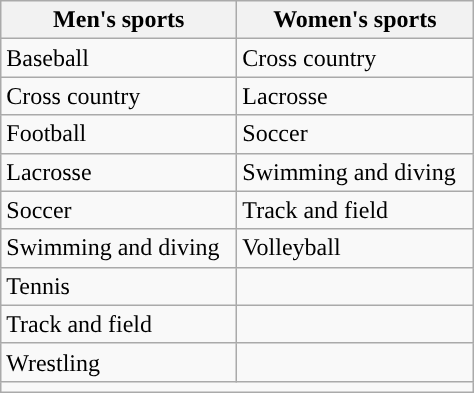<table class="wikitable"; style= "text-align: ">
<tr>
<th width=150px>Men's sports</th>
<th width=150px>Women's sports</th>
</tr>
<tr>
<td>Baseball</td>
<td>Cross country</td>
</tr>
<tr>
<td>Cross country</td>
<td>Lacrosse</td>
</tr>
<tr>
<td>Football</td>
<td>Soccer</td>
</tr>
<tr>
<td>Lacrosse</td>
<td>Swimming and diving</td>
</tr>
<tr>
<td>Soccer</td>
<td>Track and field</td>
</tr>
<tr>
<td>Swimming and diving</td>
<td>Volleyball</td>
</tr>
<tr>
<td>Tennis</td>
<td></td>
</tr>
<tr>
<td>Track and field</td>
<td></td>
</tr>
<tr>
<td>Wrestling</td>
<td></td>
</tr>
<tr>
<td colspan="2"></td>
</tr>
</table>
